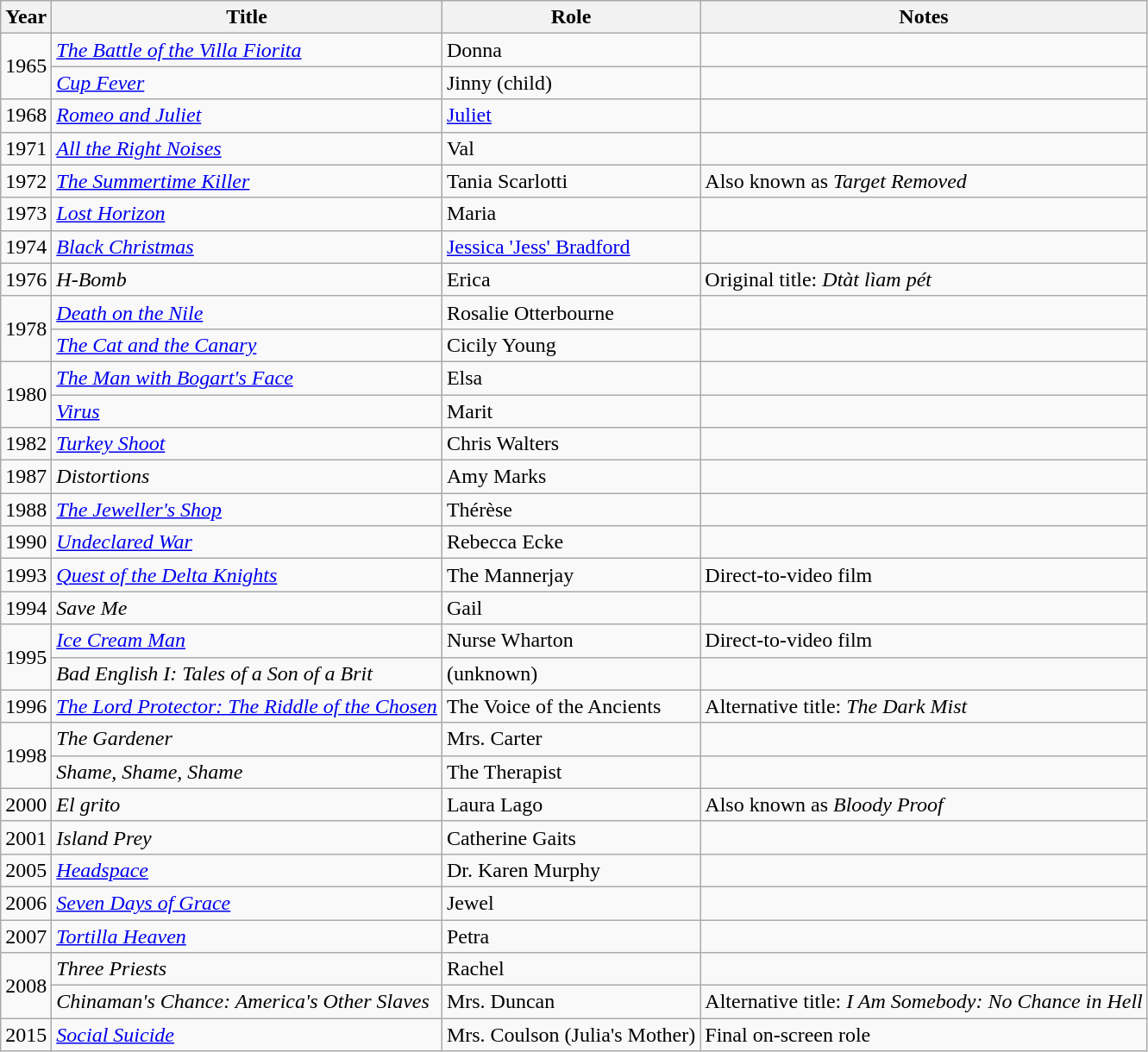<table class="wikitable sortable">
<tr>
<th>Year</th>
<th>Title</th>
<th>Role</th>
<th class="unsortable">Notes</th>
</tr>
<tr>
<td rowspan=2>1965</td>
<td><em><a href='#'>The Battle of the Villa Fiorita</a></em></td>
<td>Donna</td>
<td></td>
</tr>
<tr>
<td><em><a href='#'>Cup Fever</a></em></td>
<td>Jinny (child)</td>
<td></td>
</tr>
<tr>
<td>1968</td>
<td><em><a href='#'>Romeo and Juliet</a></em></td>
<td><a href='#'>Juliet</a></td>
<td></td>
</tr>
<tr>
<td>1971</td>
<td><em><a href='#'>All the Right Noises</a></em></td>
<td>Val</td>
<td></td>
</tr>
<tr>
<td>1972</td>
<td><em><a href='#'>The Summertime Killer</a></em></td>
<td>Tania Scarlotti</td>
<td>Also known as <em>Target Removed</em></td>
</tr>
<tr>
<td>1973</td>
<td><em><a href='#'>Lost Horizon</a></em></td>
<td>Maria</td>
<td></td>
</tr>
<tr>
<td>1974</td>
<td><em><a href='#'>Black Christmas</a></em></td>
<td><a href='#'>Jessica 'Jess' Bradford</a></td>
<td></td>
</tr>
<tr>
<td>1976</td>
<td><em>H-Bomb</em></td>
<td>Erica</td>
<td>Original title: <em>Dtàt lìam pét</em></td>
</tr>
<tr>
<td rowspan=2>1978</td>
<td><em><a href='#'>Death on the Nile</a></em></td>
<td>Rosalie Otterbourne</td>
<td></td>
</tr>
<tr>
<td><em><a href='#'>The Cat and the Canary</a></em></td>
<td>Cicily Young</td>
<td></td>
</tr>
<tr>
<td rowspan=2>1980</td>
<td><em><a href='#'>The Man with Bogart's Face</a></em></td>
<td>Elsa</td>
<td></td>
</tr>
<tr>
<td><em><a href='#'>Virus</a></em></td>
<td>Marit</td>
<td></td>
</tr>
<tr>
<td>1982</td>
<td><em><a href='#'>Turkey Shoot</a></em></td>
<td>Chris Walters</td>
<td></td>
</tr>
<tr>
<td>1987</td>
<td><em>Distortions</em></td>
<td>Amy Marks</td>
<td></td>
</tr>
<tr>
<td>1988</td>
<td><em><a href='#'>The Jeweller's Shop</a></em></td>
<td>Thérèse</td>
<td></td>
</tr>
<tr>
<td>1990</td>
<td><em><a href='#'>Undeclared War</a></em></td>
<td>Rebecca Ecke</td>
<td></td>
</tr>
<tr>
<td>1993</td>
<td><em><a href='#'>Quest of the Delta Knights</a></em></td>
<td>The Mannerjay</td>
<td>Direct-to-video film</td>
</tr>
<tr>
<td>1994</td>
<td><em>Save Me</em></td>
<td>Gail</td>
<td></td>
</tr>
<tr>
<td rowspan=2>1995</td>
<td><em><a href='#'>Ice Cream Man</a></em></td>
<td>Nurse Wharton</td>
<td>Direct-to-video film</td>
</tr>
<tr>
<td><em>Bad English I: Tales of a Son of a Brit</em></td>
<td>(unknown)</td>
<td></td>
</tr>
<tr>
<td>1996</td>
<td><em><a href='#'>The Lord Protector: The Riddle of the Chosen</a></em></td>
<td>The Voice of the Ancients</td>
<td>Alternative title: <em>The Dark Mist</em></td>
</tr>
<tr>
<td rowspan=2>1998</td>
<td><em>The Gardener</em></td>
<td>Mrs. Carter</td>
<td></td>
</tr>
<tr>
<td><em>Shame, Shame, Shame</em></td>
<td>The Therapist</td>
<td></td>
</tr>
<tr>
<td>2000</td>
<td><em>El grito</em></td>
<td>Laura Lago</td>
<td>Also known as <em>Bloody Proof</em></td>
</tr>
<tr>
<td>2001</td>
<td><em>Island Prey</em></td>
<td>Catherine Gaits</td>
<td></td>
</tr>
<tr>
<td>2005</td>
<td><em><a href='#'>Headspace</a></em></td>
<td>Dr. Karen Murphy</td>
<td></td>
</tr>
<tr>
<td>2006</td>
<td><em><a href='#'>Seven Days of Grace</a></em></td>
<td>Jewel</td>
<td></td>
</tr>
<tr>
<td>2007</td>
<td><em><a href='#'>Tortilla Heaven</a></em></td>
<td>Petra</td>
<td></td>
</tr>
<tr>
<td rowspan=2>2008</td>
<td><em>Three Priests</em></td>
<td>Rachel</td>
<td></td>
</tr>
<tr>
<td><em>Chinaman's Chance: America's Other Slaves</em></td>
<td>Mrs. Duncan</td>
<td>Alternative title: <em>I Am Somebody: No Chance in Hell</em></td>
</tr>
<tr>
<td>2015</td>
<td><em><a href='#'>Social Suicide</a></em></td>
<td>Mrs. Coulson (Julia's Mother)</td>
<td>Final on-screen role</td>
</tr>
</table>
